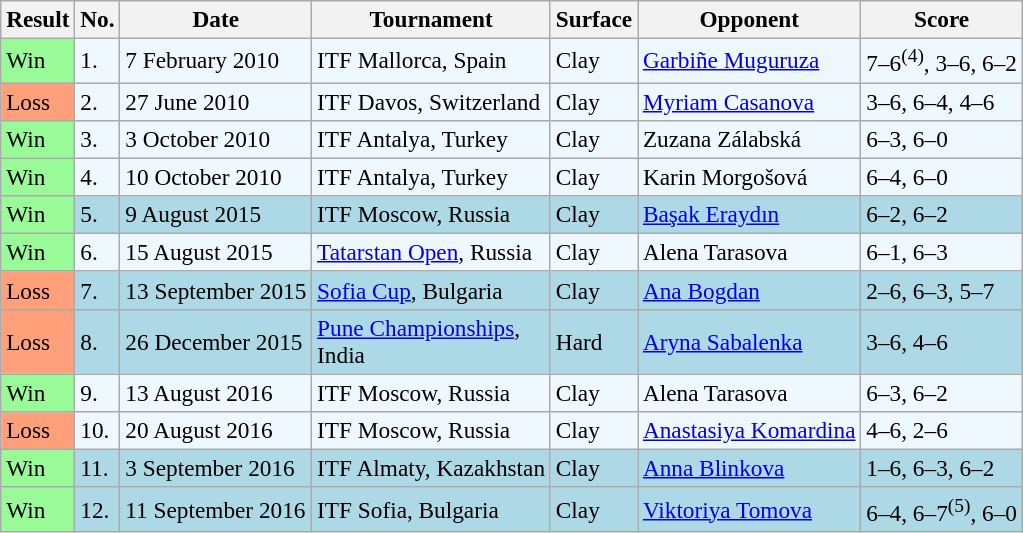<table class="sortable wikitable" style=font-size:97%>
<tr>
<th>Result</th>
<th>No.</th>
<th>Date</th>
<th>Tournament</th>
<th>Surface</th>
<th>Opponent</th>
<th class="unsortable">Score</th>
</tr>
<tr style="background:#f0f8ff;">
<td bgcolor=98FB98>Win</td>
<td>1.</td>
<td>7 February 2010</td>
<td>ITF Mallorca, Spain</td>
<td>Clay</td>
<td> <a href='#'>Garbiñe Muguruza</a></td>
<td>7–6<sup>(4)</sup>, 3–6, 6–2</td>
</tr>
<tr style="background:#f0f8ff;">
<td bgcolor=FFA07A>Loss</td>
<td>2.</td>
<td>27 June 2010</td>
<td>ITF Davos, Switzerland</td>
<td>Clay</td>
<td> <a href='#'>Myriam Casanova</a></td>
<td>3–6, 6–4, 4–6</td>
</tr>
<tr style="background:#f0f8ff;">
<td bgcolor=98FB98>Win</td>
<td>3.</td>
<td>3 October 2010</td>
<td>ITF Antalya, Turkey</td>
<td>Clay</td>
<td> Zuzana Zálabská</td>
<td>6–3, 6–0</td>
</tr>
<tr style="background:#f0f8ff;">
<td bgcolor=98FB98>Win</td>
<td>4.</td>
<td>10 October 2010</td>
<td>ITF Antalya, Turkey</td>
<td>Clay</td>
<td> Karin Morgošová</td>
<td>6–4, 6–0</td>
</tr>
<tr style="background:lightblue;">
<td bgcolor=98FB98>Win</td>
<td>5.</td>
<td>9 August 2015</td>
<td>ITF Moscow, Russia</td>
<td>Clay</td>
<td> <a href='#'>Başak Eraydın</a></td>
<td>6–2, 6–2</td>
</tr>
<tr style="background:#f0f8ff;">
<td bgcolor=98FB98>Win</td>
<td>6.</td>
<td>15 August 2015</td>
<td><a href='#'>Tatarstan Open</a>, Russia</td>
<td>Clay</td>
<td> Alena Tarasova</td>
<td>6–1, 6–3</td>
</tr>
<tr style="background:lightblue;">
<td bgcolor=FFA07A>Loss</td>
<td>7.</td>
<td>13 September 2015</td>
<td><a href='#'>Sofia Cup</a>, Bulgaria</td>
<td>Clay</td>
<td> <a href='#'>Ana Bogdan</a></td>
<td>2–6, 6–3, 5–7</td>
</tr>
<tr style="background:lightblue;">
<td bgcolor=FFA07A>Loss</td>
<td>8.</td>
<td>26 December 2015</td>
<td><a href='#'>Pune Championships</a>, <br>India</td>
<td>Hard</td>
<td> <a href='#'>Aryna Sabalenka</a></td>
<td>3–6, 4–6</td>
</tr>
<tr style="background:#f0f8ff;">
<td bgcolor=98FB98>Win</td>
<td>9.</td>
<td>13 August 2016</td>
<td>ITF Moscow, Russia</td>
<td>Clay</td>
<td> Alena Tarasova</td>
<td>6–3, 6–2</td>
</tr>
<tr style="background:#f0f8ff;">
<td bgcolor=FFA07A>Loss</td>
<td>10.</td>
<td>20 August 2016</td>
<td>ITF Moscow, Russia</td>
<td>Clay</td>
<td> <a href='#'>Anastasiya Komardina</a></td>
<td>4–6, 2–6</td>
</tr>
<tr style="background:lightblue;">
<td bgcolor=98FB98>Win</td>
<td>11.</td>
<td>3 September 2016</td>
<td>ITF Almaty, Kazakhstan</td>
<td>Clay</td>
<td> <a href='#'>Anna Blinkova</a></td>
<td>1–6, 6–3, 6–2</td>
</tr>
<tr style="background:lightblue;">
<td bgcolor=98FB98>Win</td>
<td>12.</td>
<td>11 September 2016</td>
<td>ITF Sofia, Bulgaria</td>
<td>Clay</td>
<td> <a href='#'>Viktoriya Tomova</a></td>
<td>6–4, 6–7<sup>(5)</sup>, 6–0</td>
</tr>
</table>
